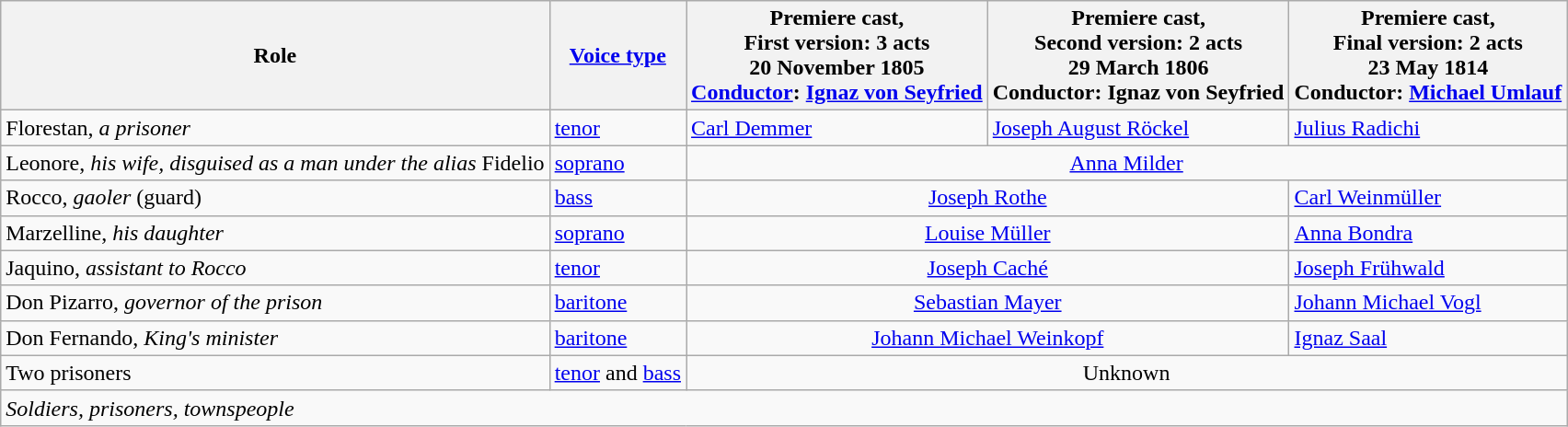<table class="wikitable">
<tr>
<th>Role</th>
<th><a href='#'>Voice type</a></th>
<th>Premiere cast,<br>First version: 3 acts<br>20 November 1805<br><a href='#'>Conductor</a>: <a href='#'>Ignaz von Seyfried</a></th>
<th>Premiere cast,<br>Second version: 2 acts<br>29 March 1806<br>Conductor: Ignaz von Seyfried</th>
<th>Premiere cast,<br>Final version: 2 acts<br>23 May 1814<br>Conductor: <a href='#'>Michael Umlauf</a></th>
</tr>
<tr>
<td>Florestan, <em>a prisoner</em></td>
<td><a href='#'>tenor</a></td>
<td><a href='#'>Carl Demmer</a></td>
<td><a href='#'>Joseph August Röckel</a></td>
<td><a href='#'>Julius Radichi</a></td>
</tr>
<tr>
<td>Leonore, <em>his wife, disguised as a man under the alias</em> Fidelio</td>
<td><a href='#'>soprano</a></td>
<td colspan="3" align=center><a href='#'>Anna Milder</a></td>
</tr>
<tr>
<td>Rocco, <em>gaoler</em> (guard)</td>
<td><a href='#'>bass</a></td>
<td colspan="2" align=center><a href='#'>Joseph Rothe</a></td>
<td><a href='#'>Carl Weinmüller</a></td>
</tr>
<tr>
<td>Marzelline, <em>his daughter</em></td>
<td><a href='#'>soprano</a></td>
<td colspan="2" align=center><a href='#'>Louise Müller</a></td>
<td><a href='#'>Anna Bondra</a></td>
</tr>
<tr>
<td>Jaquino, <em>assistant to Rocco</em></td>
<td><a href='#'>tenor</a></td>
<td colspan="2" align=center><a href='#'>Joseph Caché</a></td>
<td><a href='#'>Joseph Frühwald</a></td>
</tr>
<tr>
<td>Don Pizarro, <em>governor of the prison</em></td>
<td><a href='#'>baritone</a></td>
<td colspan="2" align=center><a href='#'>Sebastian Mayer</a></td>
<td><a href='#'>Johann Michael Vogl</a></td>
</tr>
<tr>
<td>Don Fernando, <em>King's minister</em></td>
<td><a href='#'>baritone</a></td>
<td colspan="2" align=center><a href='#'>Johann Michael Weinkopf</a></td>
<td><a href='#'>Ignaz Saal</a></td>
</tr>
<tr>
<td>Two prisoners</td>
<td><a href='#'>tenor</a> and <a href='#'>bass</a></td>
<td colspan="3" align=center>Unknown</td>
</tr>
<tr>
<td colspan="5"><em>Soldiers, prisoners, townspeople</em></td>
</tr>
</table>
